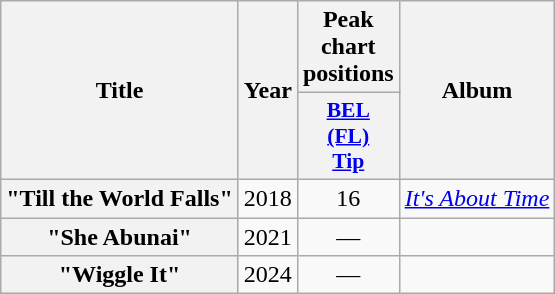<table class="wikitable plainrowheaders" style="text-align:center;">
<tr>
<th scope="col" rowspan="2">Title</th>
<th scope="col" rowspan="2">Year</th>
<th scope="col">Peak chart positions</th>
<th scope="col" rowspan="2">Album</th>
</tr>
<tr>
<th scope="col" style="width:3em;font-size:90%;"><a href='#'>BEL<br>(FL)<br>Tip</a><br></th>
</tr>
<tr>
<th scope="row">"Till the World Falls"<br></th>
<td>2018</td>
<td>16</td>
<td><em><a href='#'>It's About Time</a></em></td>
</tr>
<tr>
<th scope="row">"She Abunai"<br></th>
<td>2021</td>
<td>—</td>
<td></td>
</tr>
<tr>
<th scope="row">"Wiggle It"<br></th>
<td>2024</td>
<td>—</td>
<td></td>
</tr>
</table>
